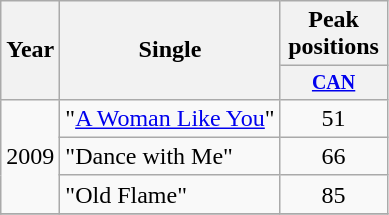<table class="wikitable" style="text-align:center;">
<tr>
<th rowspan="2">Year</th>
<th rowspan="2">Single</th>
<th>Peak positions</th>
</tr>
<tr style="font-size:smaller;">
<th width="65"><a href='#'>CAN</a></th>
</tr>
<tr>
<td rowspan="3">2009</td>
<td align="left">"<a href='#'>A Woman Like You</a>"</td>
<td>51</td>
</tr>
<tr>
<td align="left">"Dance with Me"</td>
<td>66</td>
</tr>
<tr>
<td align="left">"Old Flame"</td>
<td>85</td>
</tr>
<tr>
</tr>
</table>
